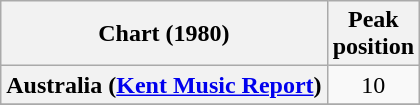<table class="wikitable sortable plainrowheaders" style="text-align:center">
<tr>
<th>Chart (1980)</th>
<th>Peak<br>position</th>
</tr>
<tr>
<th scope="row">Australia (<a href='#'>Kent Music Report</a>)</th>
<td align="center">10</td>
</tr>
<tr>
</tr>
</table>
